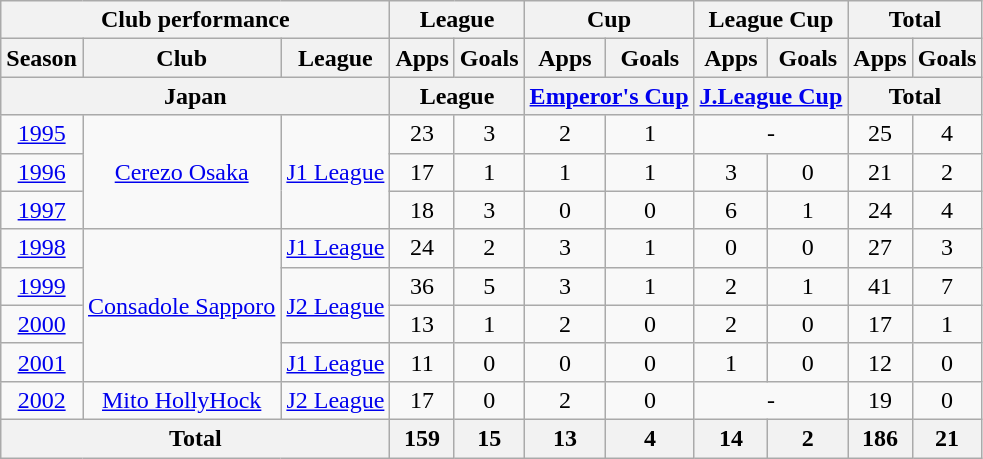<table class="wikitable" style="text-align:center;">
<tr>
<th colspan=3>Club performance</th>
<th colspan=2>League</th>
<th colspan=2>Cup</th>
<th colspan=2>League Cup</th>
<th colspan=2>Total</th>
</tr>
<tr>
<th>Season</th>
<th>Club</th>
<th>League</th>
<th>Apps</th>
<th>Goals</th>
<th>Apps</th>
<th>Goals</th>
<th>Apps</th>
<th>Goals</th>
<th>Apps</th>
<th>Goals</th>
</tr>
<tr>
<th colspan=3>Japan</th>
<th colspan=2>League</th>
<th colspan=2><a href='#'>Emperor's Cup</a></th>
<th colspan=2><a href='#'>J.League Cup</a></th>
<th colspan=2>Total</th>
</tr>
<tr>
<td><a href='#'>1995</a></td>
<td rowspan="3"><a href='#'>Cerezo Osaka</a></td>
<td rowspan="3"><a href='#'>J1 League</a></td>
<td>23</td>
<td>3</td>
<td>2</td>
<td>1</td>
<td colspan="2">-</td>
<td>25</td>
<td>4</td>
</tr>
<tr>
<td><a href='#'>1996</a></td>
<td>17</td>
<td>1</td>
<td>1</td>
<td>1</td>
<td>3</td>
<td>0</td>
<td>21</td>
<td>2</td>
</tr>
<tr>
<td><a href='#'>1997</a></td>
<td>18</td>
<td>3</td>
<td>0</td>
<td>0</td>
<td>6</td>
<td>1</td>
<td>24</td>
<td>4</td>
</tr>
<tr>
<td><a href='#'>1998</a></td>
<td rowspan="4"><a href='#'>Consadole Sapporo</a></td>
<td><a href='#'>J1 League</a></td>
<td>24</td>
<td>2</td>
<td>3</td>
<td>1</td>
<td>0</td>
<td>0</td>
<td>27</td>
<td>3</td>
</tr>
<tr>
<td><a href='#'>1999</a></td>
<td rowspan="2"><a href='#'>J2 League</a></td>
<td>36</td>
<td>5</td>
<td>3</td>
<td>1</td>
<td>2</td>
<td>1</td>
<td>41</td>
<td>7</td>
</tr>
<tr>
<td><a href='#'>2000</a></td>
<td>13</td>
<td>1</td>
<td>2</td>
<td>0</td>
<td>2</td>
<td>0</td>
<td>17</td>
<td>1</td>
</tr>
<tr>
<td><a href='#'>2001</a></td>
<td><a href='#'>J1 League</a></td>
<td>11</td>
<td>0</td>
<td>0</td>
<td>0</td>
<td>1</td>
<td>0</td>
<td>12</td>
<td>0</td>
</tr>
<tr>
<td><a href='#'>2002</a></td>
<td><a href='#'>Mito HollyHock</a></td>
<td><a href='#'>J2 League</a></td>
<td>17</td>
<td>0</td>
<td>2</td>
<td>0</td>
<td colspan="2">-</td>
<td>19</td>
<td>0</td>
</tr>
<tr>
<th colspan=3>Total</th>
<th>159</th>
<th>15</th>
<th>13</th>
<th>4</th>
<th>14</th>
<th>2</th>
<th>186</th>
<th>21</th>
</tr>
</table>
